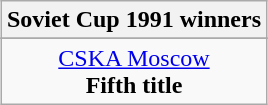<table class="wikitable" style="text-align: center; margin: 0 auto;">
<tr>
<th>Soviet Cup 1991 winners</th>
</tr>
<tr>
</tr>
<tr>
<td><a href='#'>CSKA Moscow</a><br><strong>Fifth title</strong></td>
</tr>
</table>
